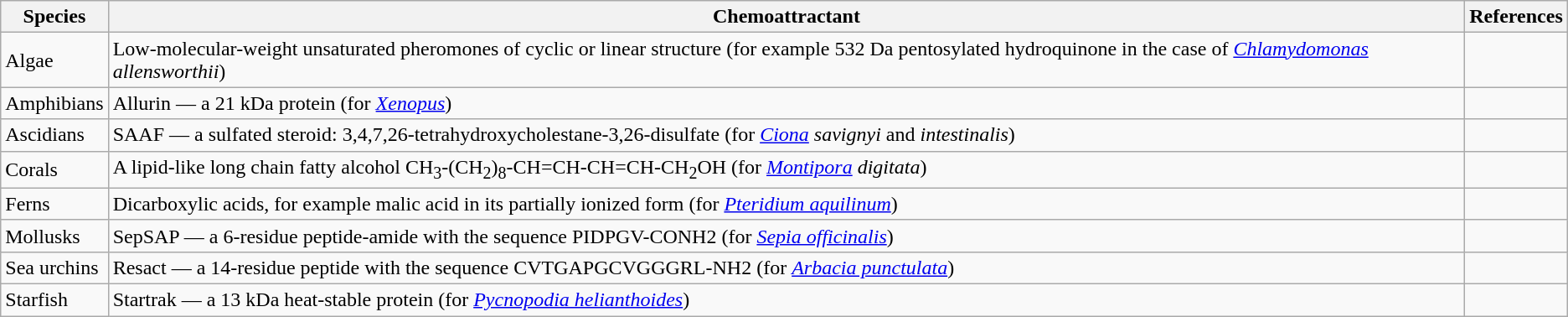<table class="wikitable" border="1">
<tr>
<th>Species</th>
<th>Chemoattractant</th>
<th>References</th>
</tr>
<tr>
<td>Algae</td>
<td>Low-molecular-weight unsaturated pheromones of cyclic or linear structure (for example 532 Da pentosylated hydroquinone in the case of <em><a href='#'>Chlamydomonas</a> allensworthii</em>)</td>
<td></td>
</tr>
<tr>
<td>Amphibians</td>
<td>Allurin — a 21 kDa protein (for <em><a href='#'>Xenopus</a></em>)</td>
<td></td>
</tr>
<tr>
<td>Ascidians</td>
<td>SAAF — a sulfated steroid: 3,4,7,26-tetrahydroxycholestane-3,26-disulfate (for <em><a href='#'>Ciona</a> savignyi</em> and <em>intestinalis</em>)</td>
<td></td>
</tr>
<tr>
<td>Corals</td>
<td>A lipid-like long chain fatty alcohol CH<sub>3</sub>-(CH<sub>2</sub>)<sub>8</sub>-CH=CH-CH=CH-CH<sub>2</sub>OH (for <em><a href='#'>Montipora</a> digitata</em>)</td>
<td></td>
</tr>
<tr>
<td>Ferns</td>
<td>Dicarboxylic acids, for example malic acid in its partially ionized form (for <em><a href='#'>Pteridium aquilinum</a></em>)</td>
<td></td>
</tr>
<tr>
<td>Mollusks</td>
<td>SepSAP — a 6-residue peptide-amide with the sequence PIDPGV-CONH2 (for <em><a href='#'>Sepia officinalis</a></em>)</td>
<td></td>
</tr>
<tr>
<td>Sea urchins</td>
<td>Resact — a 14-residue peptide with the sequence CVTGAPGCVGGGRL-NH2 (for <em><a href='#'>Arbacia punctulata</a></em>)</td>
<td></td>
</tr>
<tr>
<td>Starfish</td>
<td>Startrak — a 13 kDa heat-stable protein (for <em><a href='#'>Pycnopodia helianthoides</a></em>)</td>
<td></td>
</tr>
</table>
